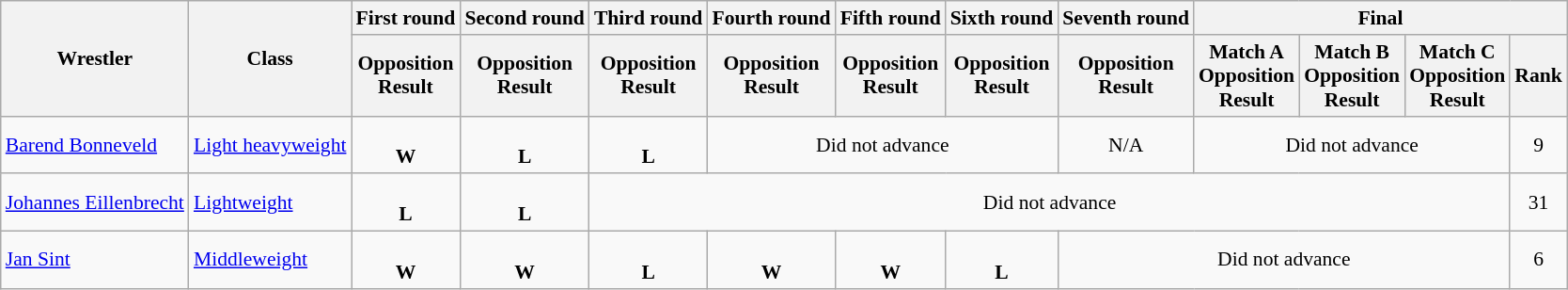<table class=wikitable style="font-size:90%">
<tr>
<th rowspan="2">Wrestler</th>
<th rowspan="2">Class</th>
<th>First round</th>
<th>Second round</th>
<th>Third round</th>
<th>Fourth round</th>
<th>Fifth round</th>
<th>Sixth round</th>
<th>Seventh round</th>
<th colspan="4">Final</th>
</tr>
<tr>
<th>Opposition<br>Result</th>
<th>Opposition<br>Result</th>
<th>Opposition<br>Result</th>
<th>Opposition<br>Result</th>
<th>Opposition<br>Result</th>
<th>Opposition<br>Result</th>
<th>Opposition<br>Result</th>
<th>Match A<br>Opposition<br>Result</th>
<th>Match B<br>Opposition<br>Result</th>
<th>Match C<br>Opposition<br>Result</th>
<th>Rank</th>
</tr>
<tr>
<td><a href='#'>Barend Bonneveld</a></td>
<td><a href='#'>Light heavyweight</a></td>
<td align=center> <br> <strong>W</strong></td>
<td align=center> <br> <strong>L</strong></td>
<td align=center> <br> <strong>L</strong></td>
<td align=center colspan=3>Did not advance</td>
<td align=center>N/A</td>
<td align=center colspan=3>Did not advance</td>
<td align=center>9</td>
</tr>
<tr>
<td><a href='#'>Johannes Eillenbrecht</a></td>
<td><a href='#'>Lightweight</a></td>
<td align=center> <br> <strong>L</strong></td>
<td align=center> <br> <strong>L</strong></td>
<td align=center colspan=8>Did not advance</td>
<td align=center>31</td>
</tr>
<tr>
<td><a href='#'>Jan Sint</a></td>
<td><a href='#'>Middleweight</a></td>
<td align=center> <br> <strong>W</strong></td>
<td align=center> <br> <strong>W</strong></td>
<td align=center> <br> <strong>L</strong></td>
<td align=center> <br> <strong>W</strong></td>
<td align=center> <br> <strong>W</strong></td>
<td align=center> <br> <strong>L</strong></td>
<td align=center colspan=4>Did not advance</td>
<td align=center>6</td>
</tr>
</table>
